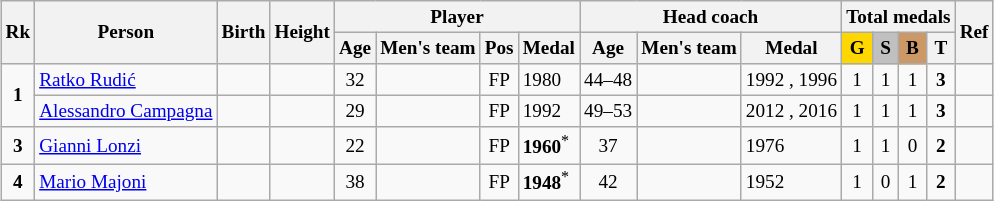<table class="wikitable sortable" style="text-align: center; font-size: 80%; margin-left: 1em;">
<tr>
<th rowspan="2">Rk</th>
<th rowspan="2">Person</th>
<th rowspan="2">Birth</th>
<th rowspan="2">Height</th>
<th colspan="4">Player</th>
<th colspan="3">Head coach</th>
<th colspan="4">Total medals</th>
<th rowspan="2" class="unsortable">Ref</th>
</tr>
<tr>
<th>Age</th>
<th>Men's team</th>
<th>Pos</th>
<th>Medal</th>
<th>Age</th>
<th>Men's team</th>
<th>Medal</th>
<th style="background-color: gold;">G</th>
<th style="background-color: silver;">S</th>
<th style="background-color: #cc9966;">B</th>
<th>T</th>
</tr>
<tr>
<td rowspan="2"><strong>1</strong></td>
<td style="text-align: left;" data-sort-value="Rudić, Ratko"><a href='#'>Ratko Rudić</a></td>
<td></td>
<td></td>
<td>32</td>
<td style="text-align: left;"></td>
<td>FP</td>
<td style="text-align: left;">1980 </td>
<td>44–48</td>
<td style="text-align: left;"></td>
<td style="text-align: left;">1992 , 1996 </td>
<td>1</td>
<td>1</td>
<td>1</td>
<td><strong>3</strong></td>
<td><br></td>
</tr>
<tr>
<td style="text-align: left;" data-sort-value="Campagna, Alessandro"><a href='#'>Alessandro Campagna</a></td>
<td></td>
<td></td>
<td>29</td>
<td style="text-align: left;"></td>
<td>FP</td>
<td style="text-align: left;">1992 </td>
<td>49–53</td>
<td style="text-align: left;"></td>
<td style="text-align: left;">2012 , 2016 </td>
<td>1</td>
<td>1</td>
<td>1</td>
<td><strong>3</strong></td>
<td><br></td>
</tr>
<tr>
<td><strong>3</strong></td>
<td style="text-align: left;" data-sort-value="Lonzi, Gianni"><a href='#'>Gianni Lonzi</a></td>
<td></td>
<td></td>
<td>22</td>
<td style="text-align: left;"></td>
<td>FP</td>
<td style="text-align: left;"><strong>1960</strong><sup>*</sup> </td>
<td>37</td>
<td style="text-align: left;"></td>
<td style="text-align: left;">1976 </td>
<td>1</td>
<td>1</td>
<td>0</td>
<td><strong>2</strong></td>
<td><br></td>
</tr>
<tr>
<td><strong>4</strong></td>
<td style="text-align: left;" data-sort-value="Majoni, Mario"><a href='#'>Mario Majoni</a></td>
<td></td>
<td></td>
<td>38</td>
<td style="text-align: left;"></td>
<td>FP</td>
<td style="text-align: left;"><strong>1948</strong><sup>*</sup> </td>
<td>42</td>
<td style="text-align: left;"></td>
<td style="text-align: left;">1952 </td>
<td>1</td>
<td>0</td>
<td>1</td>
<td><strong>2</strong></td>
<td><br></td>
</tr>
</table>
